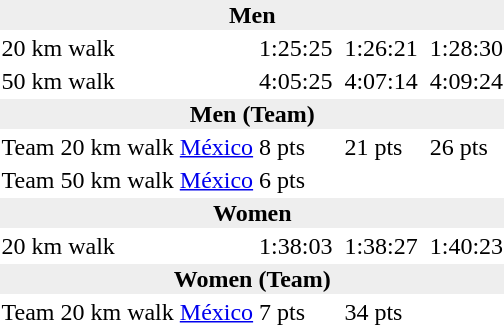<table>
<tr>
<td colspan=7 bgcolor=#eeeeee style="text-align:center;"><strong>Men</strong></td>
</tr>
<tr>
<td>20 km walk</td>
<td></td>
<td>1:25:25</td>
<td></td>
<td>1:26:21</td>
<td></td>
<td>1:28:30</td>
</tr>
<tr>
<td>50 km walk</td>
<td></td>
<td>4:05:25</td>
<td></td>
<td>4:07:14</td>
<td></td>
<td>4:09:24</td>
</tr>
<tr>
<td colspan=7 bgcolor=#eeeeee style="text-align:center;"><strong>Men (Team)</strong></td>
</tr>
<tr>
<td>Team 20 km walk</td>
<td> <a href='#'>México</a></td>
<td>8 pts</td>
<td></td>
<td>21 pts</td>
<td></td>
<td>26 pts</td>
</tr>
<tr>
<td>Team 50 km walk</td>
<td> <a href='#'>México</a></td>
<td>6 pts</td>
<td></td>
<td></td>
<td></td>
<td></td>
</tr>
<tr>
<td colspan=7 bgcolor=#eeeeee style="text-align:center;"><strong>Women</strong></td>
</tr>
<tr>
<td>20 km walk</td>
<td></td>
<td>1:38:03</td>
<td></td>
<td>1:38:27</td>
<td></td>
<td>1:40:23</td>
</tr>
<tr>
<td colspan=7 bgcolor=#eeeeee style="text-align:center;"><strong>Women (Team)</strong></td>
</tr>
<tr>
<td>Team 20 km walk</td>
<td> <a href='#'>México</a></td>
<td>7 pts</td>
<td></td>
<td>34 pts</td>
<td></td>
<td></td>
</tr>
</table>
